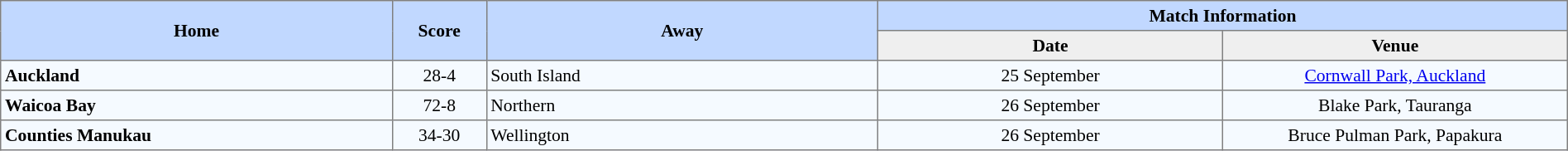<table border=1 style="border-collapse:collapse; font-size:90%; text-align:center;" cellpadding=3 cellspacing=0 width=100%>
<tr bgcolor=#C1D8FF>
<th rowspan=2 width=25%>Home</th>
<th rowspan=2 width=6%>Score</th>
<th rowspan=2 width=25%>Away</th>
<th colspan=6>Match Information</th>
</tr>
<tr bgcolor=#EFEFEF>
<th width=22%>Date</th>
<th width=22%>Venue</th>
</tr>
<tr bgcolor=#F5FAFF>
<td align=left><strong>Auckland</strong></td>
<td>28-4</td>
<td align=left>South Island</td>
<td>25 September</td>
<td><a href='#'>Cornwall Park, Auckland</a></td>
</tr>
<tr bgcolor=#F5FAFF>
<td align=left><strong>Waicoa Bay</strong></td>
<td>72-8</td>
<td align=left>Northern</td>
<td>26 September</td>
<td>Blake Park, Tauranga</td>
</tr>
<tr bgcolor=#F5FAFF>
<td align=left><strong>Counties Manukau</strong></td>
<td>34-30</td>
<td align=left>Wellington</td>
<td>26 September</td>
<td>Bruce Pulman Park, Papakura</td>
</tr>
</table>
